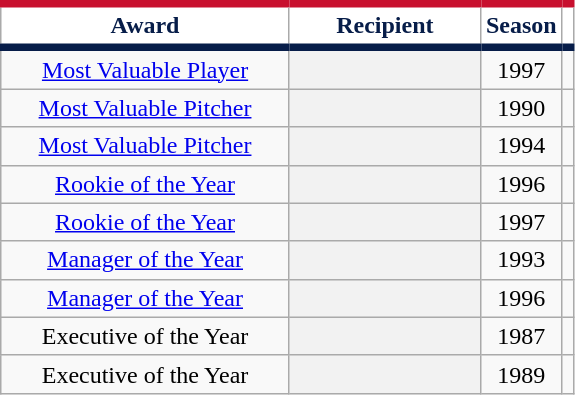<table class="wikitable sortable plainrowheaders" style="text-align:center">
<tr>
<th width="185px" scope="col" style="background-color:#ffffff; border-top:#c8102e 5px solid; border-bottom:#071d49 5px solid; color:#071d49">Award</th>
<th width="120px" scope="col" style="background-color:#ffffff; border-top:#c8102e 5px solid; border-bottom:#071d49 5px solid; color:#071d49">Recipient</th>
<th scope="col" style="background-color:#ffffff; border-top:#c8102e 5px solid; border-bottom:#071d49 5px solid; color:#071d49">Season</th>
<th class="unsortable" scope="col" style="background-color:#ffffff; border-top:#c8102e 5px solid; border-bottom:#071d49 5px solid; color:#071d49"></th>
</tr>
<tr>
<td><a href='#'>Most Valuable Player</a></td>
<th scope="row" style="text-align:center"></th>
<td>1997</td>
<td></td>
</tr>
<tr>
<td><a href='#'>Most Valuable Pitcher</a></td>
<th scope="row" style="text-align:center"></th>
<td>1990</td>
<td></td>
</tr>
<tr>
<td><a href='#'>Most Valuable Pitcher</a></td>
<th scope="row" style="text-align:center"></th>
<td>1994</td>
<td></td>
</tr>
<tr>
<td><a href='#'>Rookie of the Year</a></td>
<th scope="row" style="text-align:center"></th>
<td>1996</td>
<td></td>
</tr>
<tr>
<td><a href='#'>Rookie of the Year</a></td>
<th scope="row" style="text-align:center"></th>
<td>1997</td>
<td></td>
</tr>
<tr>
<td><a href='#'>Manager of the Year</a></td>
<th scope="row" style="text-align:center"> </th>
<td>1993</td>
<td></td>
</tr>
<tr>
<td><a href='#'>Manager of the Year</a></td>
<th scope="row" style="text-align:center"> </th>
<td>1996</td>
<td></td>
</tr>
<tr>
<td>Executive of the Year</td>
<th scope="row" style="text-align:center"> </th>
<td>1987</td>
<td></td>
</tr>
<tr>
<td>Executive of the Year</td>
<th scope="row" style="text-align:center"> </th>
<td>1989</td>
<td></td>
</tr>
</table>
